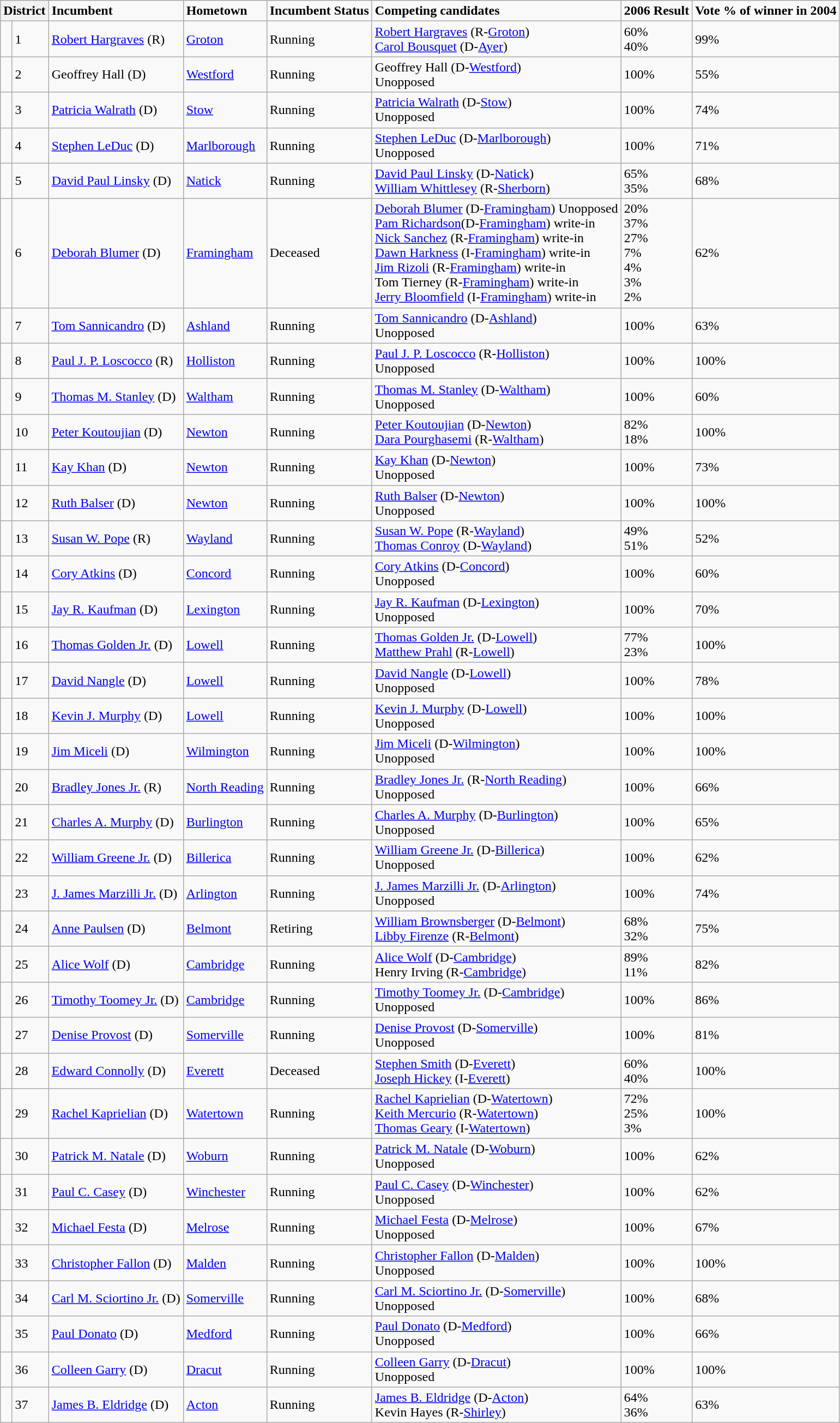<table class="wikitable">
<tr ">
<th colspan="2" style="text-align:center;"><strong>District</strong></th>
<td><strong>Incumbent</strong></td>
<td><strong>Hometown</strong></td>
<td><strong>Incumbent Status</strong></td>
<td><strong>Competing candidates</strong></td>
<td><strong>2006 Result</strong></td>
<td><strong>Vote % of winner in 2004 </strong></td>
</tr>
<tr>
<td></td>
<td>1</td>
<td><a href='#'>Robert Hargraves</a> (R)</td>
<td><a href='#'>Groton</a></td>
<td>Running</td>
<td><a href='#'>Robert Hargraves</a> (R-<a href='#'>Groton</a>) <br> <a href='#'>Carol Bousquet</a> (D-<a href='#'>Ayer</a>)</td>
<td>60% <br> 40%</td>
<td>99%</td>
</tr>
<tr>
<td></td>
<td>2</td>
<td>Geoffrey Hall (D)</td>
<td><a href='#'>Westford</a></td>
<td>Running</td>
<td>Geoffrey Hall (D-<a href='#'>Westford</a>) <br> Unopposed</td>
<td>100%</td>
<td>55%</td>
</tr>
<tr>
<td></td>
<td>3</td>
<td><a href='#'>Patricia Walrath</a> (D)</td>
<td><a href='#'>Stow</a></td>
<td>Running</td>
<td><a href='#'>Patricia Walrath</a> (D-<a href='#'>Stow</a>) <br> Unopposed</td>
<td>100%</td>
<td>74%</td>
</tr>
<tr>
<td></td>
<td>4</td>
<td><a href='#'>Stephen LeDuc</a> (D)</td>
<td><a href='#'>Marlborough</a></td>
<td>Running</td>
<td><a href='#'>Stephen LeDuc</a> (D-<a href='#'>Marlborough</a>) <br> Unopposed</td>
<td>100%</td>
<td>71%</td>
</tr>
<tr>
<td></td>
<td>5</td>
<td><a href='#'>David Paul Linsky</a> (D)</td>
<td><a href='#'>Natick</a></td>
<td>Running</td>
<td><a href='#'>David Paul Linsky</a> (D-<a href='#'>Natick</a>) <br> <a href='#'>William Whittlesey</a> (R-<a href='#'>Sherborn</a>)</td>
<td>65% <br> 35%</td>
<td>68%</td>
</tr>
<tr>
<td></td>
<td>6</td>
<td><a href='#'>Deborah Blumer</a> (D)</td>
<td><a href='#'>Framingham</a></td>
<td>Deceased</td>
<td><a href='#'>Deborah Blumer</a> (D-<a href='#'>Framingham</a>) Unopposed <br> <a href='#'>Pam Richardson</a>(D-<a href='#'>Framingham</a>) write-in <br> <a href='#'>Nick Sanchez</a> (R-<a href='#'>Framingham</a>) write-in <br> <a href='#'>Dawn Harkness</a> (I-<a href='#'>Framingham</a>) write-in <br> <a href='#'>Jim Rizoli</a> (R-<a href='#'>Framingham</a>) write-in <br> Tom Tierney (R-<a href='#'>Framingham</a>) write-in <br> <a href='#'>Jerry Bloomfield</a> (I-<a href='#'>Framingham</a>) write-in <br></td>
<td>20% <br> 37% <br> 27% <br> 7% <br> 4% <br> 3% <br> 2%</td>
<td>62%</td>
</tr>
<tr>
<td></td>
<td>7</td>
<td><a href='#'>Tom Sannicandro</a> (D)</td>
<td><a href='#'>Ashland</a></td>
<td>Running</td>
<td><a href='#'>Tom Sannicandro</a> (D-<a href='#'>Ashland</a>) <br> Unopposed</td>
<td>100%</td>
<td>63%</td>
</tr>
<tr>
<td></td>
<td>8</td>
<td><a href='#'>Paul J. P. Loscocco</a> (R)</td>
<td><a href='#'>Holliston</a></td>
<td>Running</td>
<td><a href='#'>Paul J. P. Loscocco</a> (R-<a href='#'>Holliston</a>) <br> Unopposed</td>
<td>100%</td>
<td>100%</td>
</tr>
<tr>
<td></td>
<td>9</td>
<td><a href='#'>Thomas M. Stanley</a> (D)</td>
<td><a href='#'>Waltham</a></td>
<td>Running</td>
<td><a href='#'>Thomas M. Stanley</a> (D-<a href='#'>Waltham</a>) <br> Unopposed</td>
<td>100%</td>
<td>60%</td>
</tr>
<tr>
<td></td>
<td>10</td>
<td><a href='#'>Peter Koutoujian</a> (D)</td>
<td><a href='#'>Newton</a></td>
<td>Running</td>
<td><a href='#'>Peter Koutoujian</a> (D-<a href='#'>Newton</a>) <br> <a href='#'>Dara Pourghasemi</a> (R-<a href='#'>Waltham</a>)</td>
<td>82% <br> 18%</td>
<td>100%</td>
</tr>
<tr>
<td></td>
<td>11</td>
<td><a href='#'>Kay Khan</a> (D)</td>
<td><a href='#'>Newton</a></td>
<td>Running</td>
<td><a href='#'>Kay Khan</a> (D-<a href='#'>Newton</a>) <br> Unopposed</td>
<td>100%</td>
<td>73%</td>
</tr>
<tr>
<td></td>
<td>12</td>
<td><a href='#'>Ruth Balser</a> (D)</td>
<td><a href='#'>Newton</a></td>
<td>Running</td>
<td><a href='#'>Ruth Balser</a> (D-<a href='#'>Newton</a>) <br> Unopposed</td>
<td>100%</td>
<td>100%</td>
</tr>
<tr>
<td></td>
<td>13</td>
<td><a href='#'>Susan W. Pope</a> (R)</td>
<td><a href='#'>Wayland</a></td>
<td>Running</td>
<td><a href='#'>Susan W. Pope</a> (R-<a href='#'>Wayland</a>) <br> <a href='#'>Thomas Conroy</a> (D-<a href='#'>Wayland</a>)</td>
<td>49% <br> 51%</td>
<td>52%</td>
</tr>
<tr>
<td></td>
<td>14</td>
<td><a href='#'>Cory Atkins</a> (D)</td>
<td><a href='#'>Concord</a></td>
<td>Running</td>
<td><a href='#'>Cory Atkins</a> (D-<a href='#'>Concord</a>) <br> Unopposed</td>
<td>100%</td>
<td>60%</td>
</tr>
<tr>
<td></td>
<td>15</td>
<td><a href='#'>Jay R. Kaufman</a> (D)</td>
<td><a href='#'>Lexington</a></td>
<td>Running</td>
<td><a href='#'>Jay R. Kaufman</a> (D-<a href='#'>Lexington</a>) <br> Unopposed</td>
<td>100%</td>
<td>70%</td>
</tr>
<tr>
<td></td>
<td>16</td>
<td><a href='#'>Thomas Golden Jr.</a> (D)</td>
<td><a href='#'>Lowell</a></td>
<td>Running</td>
<td><a href='#'>Thomas Golden Jr.</a> (D-<a href='#'>Lowell</a>) <br> <a href='#'>Matthew Prahl</a> (R-<a href='#'>Lowell</a>)</td>
<td>77% <br> 23%</td>
<td>100%</td>
</tr>
<tr>
<td></td>
<td>17</td>
<td><a href='#'>David Nangle</a> (D)</td>
<td><a href='#'>Lowell</a></td>
<td>Running</td>
<td><a href='#'>David Nangle</a> (D-<a href='#'>Lowell</a>) <br> Unopposed</td>
<td>100%</td>
<td>78%</td>
</tr>
<tr>
<td></td>
<td>18</td>
<td><a href='#'>Kevin J. Murphy</a> (D)</td>
<td><a href='#'>Lowell</a></td>
<td>Running</td>
<td><a href='#'>Kevin J. Murphy</a> (D-<a href='#'>Lowell</a>) <br> Unopposed</td>
<td>100%</td>
<td>100%</td>
</tr>
<tr>
<td></td>
<td>19</td>
<td><a href='#'>Jim Miceli</a> (D)</td>
<td><a href='#'>Wilmington</a></td>
<td>Running</td>
<td><a href='#'>Jim Miceli</a> (D-<a href='#'>Wilmington</a>) <br> Unopposed</td>
<td>100%</td>
<td>100%</td>
</tr>
<tr>
<td></td>
<td>20</td>
<td><a href='#'>Bradley Jones Jr.</a> (R)</td>
<td><a href='#'>North Reading</a></td>
<td>Running</td>
<td><a href='#'>Bradley Jones Jr.</a> (R-<a href='#'>North Reading</a>) <br> Unopposed</td>
<td>100%</td>
<td>66%</td>
</tr>
<tr>
<td></td>
<td>21</td>
<td><a href='#'>Charles A. Murphy</a> (D)</td>
<td><a href='#'>Burlington</a></td>
<td>Running</td>
<td><a href='#'>Charles A. Murphy</a> (D-<a href='#'>Burlington</a>) <br> Unopposed</td>
<td>100%</td>
<td>65%</td>
</tr>
<tr>
<td></td>
<td>22</td>
<td><a href='#'>William Greene Jr.</a> (D)</td>
<td><a href='#'>Billerica</a></td>
<td>Running</td>
<td><a href='#'>William Greene Jr.</a> (D-<a href='#'>Billerica</a>) <br> Unopposed</td>
<td>100%</td>
<td>62%</td>
</tr>
<tr>
<td></td>
<td>23</td>
<td><a href='#'>J. James Marzilli Jr.</a> (D)</td>
<td><a href='#'>Arlington</a></td>
<td>Running</td>
<td><a href='#'>J. James Marzilli Jr.</a> (D-<a href='#'>Arlington</a>) <br> Unopposed</td>
<td>100%</td>
<td>74%</td>
</tr>
<tr>
<td></td>
<td>24</td>
<td><a href='#'>Anne Paulsen</a> (D)</td>
<td><a href='#'>Belmont</a></td>
<td>Retiring</td>
<td><a href='#'>William Brownsberger</a> (D-<a href='#'>Belmont</a>) <br> <a href='#'>Libby Firenze</a> (R-<a href='#'>Belmont</a>)</td>
<td>68% <br> 32%</td>
<td>75%</td>
</tr>
<tr>
<td></td>
<td>25</td>
<td><a href='#'>Alice Wolf</a> (D)</td>
<td><a href='#'>Cambridge</a></td>
<td>Running</td>
<td><a href='#'>Alice Wolf</a> (D-<a href='#'>Cambridge</a>) <br> Henry Irving (R-<a href='#'>Cambridge</a>)</td>
<td>89% <br> 11%</td>
<td>82%</td>
</tr>
<tr>
<td></td>
<td>26</td>
<td><a href='#'>Timothy Toomey Jr.</a> (D)</td>
<td><a href='#'>Cambridge</a></td>
<td>Running</td>
<td><a href='#'>Timothy Toomey Jr.</a> (D-<a href='#'>Cambridge</a>) <br> Unopposed</td>
<td>100%</td>
<td>86%</td>
</tr>
<tr>
<td></td>
<td>27</td>
<td><a href='#'>Denise Provost</a> (D)</td>
<td><a href='#'>Somerville</a></td>
<td>Running</td>
<td><a href='#'>Denise Provost</a> (D-<a href='#'>Somerville</a>) <br> Unopposed</td>
<td>100%</td>
<td>81%</td>
</tr>
<tr>
<td></td>
<td>28</td>
<td><a href='#'>Edward Connolly</a> (D)</td>
<td><a href='#'>Everett</a></td>
<td>Deceased</td>
<td><a href='#'>Stephen Smith</a> (D-<a href='#'>Everett</a>) <br> <a href='#'>Joseph Hickey</a> (I-<a href='#'>Everett</a>)</td>
<td>60% <br> 40%</td>
<td>100%</td>
</tr>
<tr>
<td></td>
<td>29</td>
<td><a href='#'>Rachel Kaprielian</a> (D)</td>
<td><a href='#'>Watertown</a></td>
<td>Running</td>
<td><a href='#'>Rachel Kaprielian</a> (D-<a href='#'>Watertown</a>) <br> <a href='#'>Keith Mercurio</a> (R-<a href='#'>Watertown</a>) <br> <a href='#'>Thomas Geary</a> (I-<a href='#'>Watertown</a>)</td>
<td>72% <br> 25% <br> 3%</td>
<td>100%</td>
</tr>
<tr>
<td></td>
<td>30</td>
<td><a href='#'>Patrick M. Natale</a> (D)</td>
<td><a href='#'>Woburn</a></td>
<td>Running</td>
<td><a href='#'>Patrick M. Natale</a> (D-<a href='#'>Woburn</a>) <br> Unopposed</td>
<td>100%</td>
<td>62%</td>
</tr>
<tr>
<td></td>
<td>31</td>
<td><a href='#'>Paul C. Casey</a> (D)</td>
<td><a href='#'>Winchester</a></td>
<td>Running</td>
<td><a href='#'>Paul C. Casey</a> (D-<a href='#'>Winchester</a>) <br> Unopposed</td>
<td>100%</td>
<td>62%</td>
</tr>
<tr>
<td></td>
<td>32</td>
<td><a href='#'>Michael Festa</a> (D)</td>
<td><a href='#'>Melrose</a></td>
<td>Running</td>
<td><a href='#'>Michael Festa</a> (D-<a href='#'>Melrose</a>) <br> Unopposed</td>
<td>100%</td>
<td>67%</td>
</tr>
<tr>
<td></td>
<td>33</td>
<td><a href='#'>Christopher Fallon</a> (D)</td>
<td><a href='#'>Malden</a></td>
<td>Running</td>
<td><a href='#'>Christopher Fallon</a> (D-<a href='#'>Malden</a>) <br> Unopposed</td>
<td>100%</td>
<td>100%</td>
</tr>
<tr>
<td></td>
<td>34</td>
<td><a href='#'>Carl M. Sciortino Jr.</a> (D)</td>
<td><a href='#'>Somerville</a></td>
<td>Running</td>
<td><a href='#'>Carl M. Sciortino Jr.</a> (D-<a href='#'>Somerville</a>) <br> Unopposed</td>
<td>100%</td>
<td>68%</td>
</tr>
<tr>
<td></td>
<td>35</td>
<td><a href='#'>Paul Donato</a> (D)</td>
<td><a href='#'>Medford</a></td>
<td>Running</td>
<td><a href='#'>Paul Donato</a> (D-<a href='#'>Medford</a>) <br> Unopposed</td>
<td>100%</td>
<td>66%</td>
</tr>
<tr>
<td></td>
<td>36</td>
<td><a href='#'>Colleen Garry</a> (D)</td>
<td><a href='#'>Dracut</a></td>
<td>Running</td>
<td><a href='#'>Colleen Garry</a> (D-<a href='#'>Dracut</a>) <br> Unopposed</td>
<td>100%</td>
<td>100%</td>
</tr>
<tr>
<td></td>
<td>37</td>
<td><a href='#'>James B. Eldridge</a> (D)</td>
<td><a href='#'>Acton</a></td>
<td>Running</td>
<td><a href='#'>James B. Eldridge</a> (D-<a href='#'>Acton</a>) <br> Kevin Hayes (R-<a href='#'>Shirley</a>)</td>
<td>64% <br> 36%</td>
<td>63%</td>
</tr>
</table>
